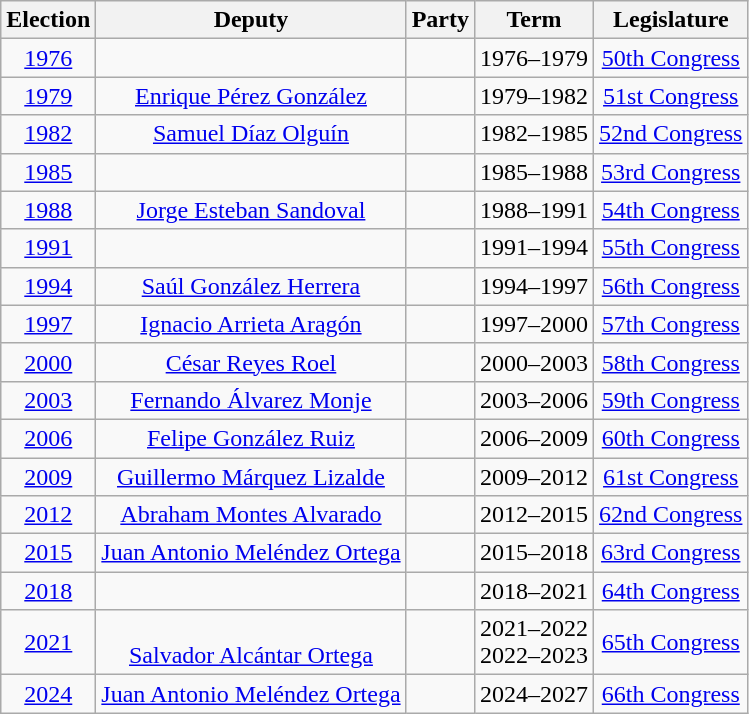<table class="wikitable sortable" style="text-align: center">
<tr>
<th>Election</th>
<th class="unsortable">Deputy</th>
<th class="unsortable">Party</th>
<th class="unsortable">Term</th>
<th class="unsortable">Legislature</th>
</tr>
<tr>
<td><a href='#'>1976</a></td>
<td></td>
<td></td>
<td>1976–1979</td>
<td><a href='#'>50th Congress</a></td>
</tr>
<tr>
<td><a href='#'>1979</a></td>
<td><a href='#'>Enrique Pérez González</a></td>
<td></td>
<td>1979–1982</td>
<td><a href='#'>51st Congress</a></td>
</tr>
<tr>
<td><a href='#'>1982</a></td>
<td><a href='#'>Samuel Díaz Olguín</a></td>
<td></td>
<td>1982–1985</td>
<td><a href='#'>52nd Congress</a></td>
</tr>
<tr>
<td><a href='#'>1985</a></td>
<td></td>
<td></td>
<td>1985–1988</td>
<td><a href='#'>53rd Congress</a></td>
</tr>
<tr>
<td><a href='#'>1988</a></td>
<td><a href='#'>Jorge Esteban Sandoval</a></td>
<td></td>
<td>1988–1991</td>
<td><a href='#'>54th Congress</a></td>
</tr>
<tr>
<td><a href='#'>1991</a></td>
<td></td>
<td></td>
<td>1991–1994</td>
<td><a href='#'>55th Congress</a></td>
</tr>
<tr>
<td><a href='#'>1994</a></td>
<td><a href='#'>Saúl González Herrera</a></td>
<td></td>
<td>1994–1997</td>
<td><a href='#'>56th Congress</a></td>
</tr>
<tr>
<td><a href='#'>1997</a></td>
<td><a href='#'>Ignacio Arrieta Aragón</a></td>
<td></td>
<td>1997–2000</td>
<td><a href='#'>57th Congress</a></td>
</tr>
<tr>
<td><a href='#'>2000</a></td>
<td><a href='#'>César Reyes Roel</a></td>
<td></td>
<td>2000–2003</td>
<td><a href='#'>58th Congress</a></td>
</tr>
<tr>
<td><a href='#'>2003</a></td>
<td><a href='#'>Fernando Álvarez Monje</a></td>
<td></td>
<td>2003–2006</td>
<td><a href='#'>59th Congress</a></td>
</tr>
<tr>
<td><a href='#'>2006</a></td>
<td><a href='#'>Felipe González Ruiz</a></td>
<td></td>
<td>2006–2009</td>
<td><a href='#'>60th Congress</a></td>
</tr>
<tr>
<td><a href='#'>2009</a></td>
<td><a href='#'>Guillermo Márquez Lizalde</a></td>
<td></td>
<td>2009–2012</td>
<td><a href='#'>61st Congress</a></td>
</tr>
<tr>
<td><a href='#'>2012</a></td>
<td><a href='#'>Abraham Montes Alvarado</a></td>
<td></td>
<td>2012–2015</td>
<td><a href='#'>62nd Congress</a></td>
</tr>
<tr>
<td><a href='#'>2015</a></td>
<td><a href='#'>Juan Antonio Meléndez Ortega</a></td>
<td></td>
<td>2015–2018</td>
<td><a href='#'>63rd Congress</a></td>
</tr>
<tr>
<td><a href='#'>2018</a></td>
<td></td>
<td></td>
<td>2018–2021</td>
<td><a href='#'>64th Congress</a></td>
</tr>
<tr>
<td><a href='#'>2021</a></td>
<td><br><a href='#'>Salvador Alcántar Ortega</a></td>
<td></td>
<td>2021–2022<br>2022–2023</td>
<td><a href='#'>65th Congress</a></td>
</tr>
<tr>
<td><a href='#'>2024</a></td>
<td><a href='#'>Juan Antonio Meléndez Ortega</a></td>
<td></td>
<td>2024–2027</td>
<td><a href='#'>66th Congress</a></td>
</tr>
</table>
